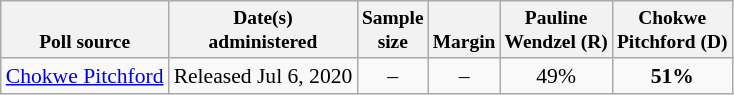<table class="wikitable sortable mw-collapsible autocollapsed" style="font-size:90%;text-align:center;">
<tr valign=bottom style="font-size:90%;">
<th>Poll source</th>
<th data-sort-type="date">Date(s)<br>administered</th>
<th data-sort-type="number">Sample<br>size</th>
<th>Margin<br></th>
<th>Pauline<br>Wendzel (R)</th>
<th>Chokwe<br>Pitchford (D)</th>
</tr>
<tr>
<td style="text-align:left;"><a href='#'>Chokwe Pitchford</a></td>
<td>Released Jul 6, 2020</td>
<td>–</td>
<td>–</td>
<td>49%</td>
<td><strong>51%</strong></td>
</tr>
</table>
